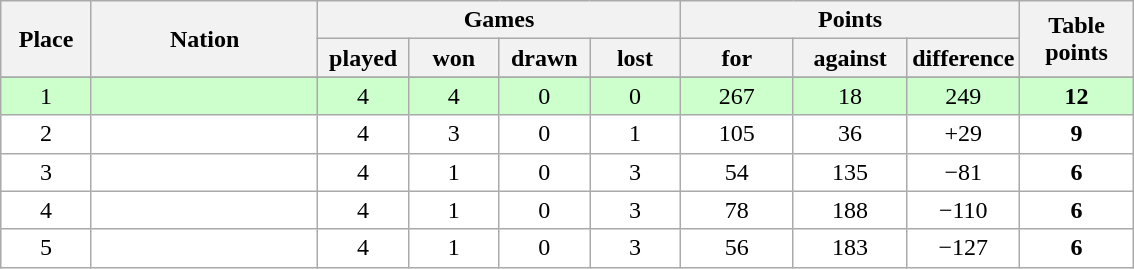<table class="wikitable">
<tr>
<th rowspan=2 width="8%">Place</th>
<th rowspan=2 width="20%">Nation</th>
<th colspan=4 width="32%">Games</th>
<th colspan=3 width="30%">Points</th>
<th rowspan=2 width="10%">Table<br>points</th>
</tr>
<tr>
<th width="8%">played</th>
<th width="8%">won</th>
<th width="8%">drawn</th>
<th width="8%">lost</th>
<th width="10%">for</th>
<th width="10%">against</th>
<th width="10%">difference</th>
</tr>
<tr>
</tr>
<tr bgcolor=#ccffcc align=center>
<td>1</td>
<td align=left></td>
<td>4</td>
<td>4</td>
<td>0</td>
<td>0</td>
<td>267</td>
<td>18</td>
<td>249</td>
<td><strong>12</strong></td>
</tr>
<tr bgcolor=#ffffff align=center>
<td>2</td>
<td align=left></td>
<td>4</td>
<td>3</td>
<td>0</td>
<td>1</td>
<td>105</td>
<td>36</td>
<td>+29</td>
<td><strong>9</strong></td>
</tr>
<tr bgcolor=#ffffff align=center>
<td>3</td>
<td align=left></td>
<td>4</td>
<td>1</td>
<td>0</td>
<td>3</td>
<td>54</td>
<td>135</td>
<td>−81</td>
<td><strong>6</strong></td>
</tr>
<tr bgcolor=#ffffff align=center>
<td>4</td>
<td align=left></td>
<td>4</td>
<td>1</td>
<td>0</td>
<td>3</td>
<td>78</td>
<td>188</td>
<td>−110</td>
<td><strong>6</strong></td>
</tr>
<tr bgcolor=#ffffff align=center>
<td>5</td>
<td align=left></td>
<td>4</td>
<td>1</td>
<td>0</td>
<td>3</td>
<td>56</td>
<td>183</td>
<td>−127</td>
<td><strong>6</strong></td>
</tr>
</table>
